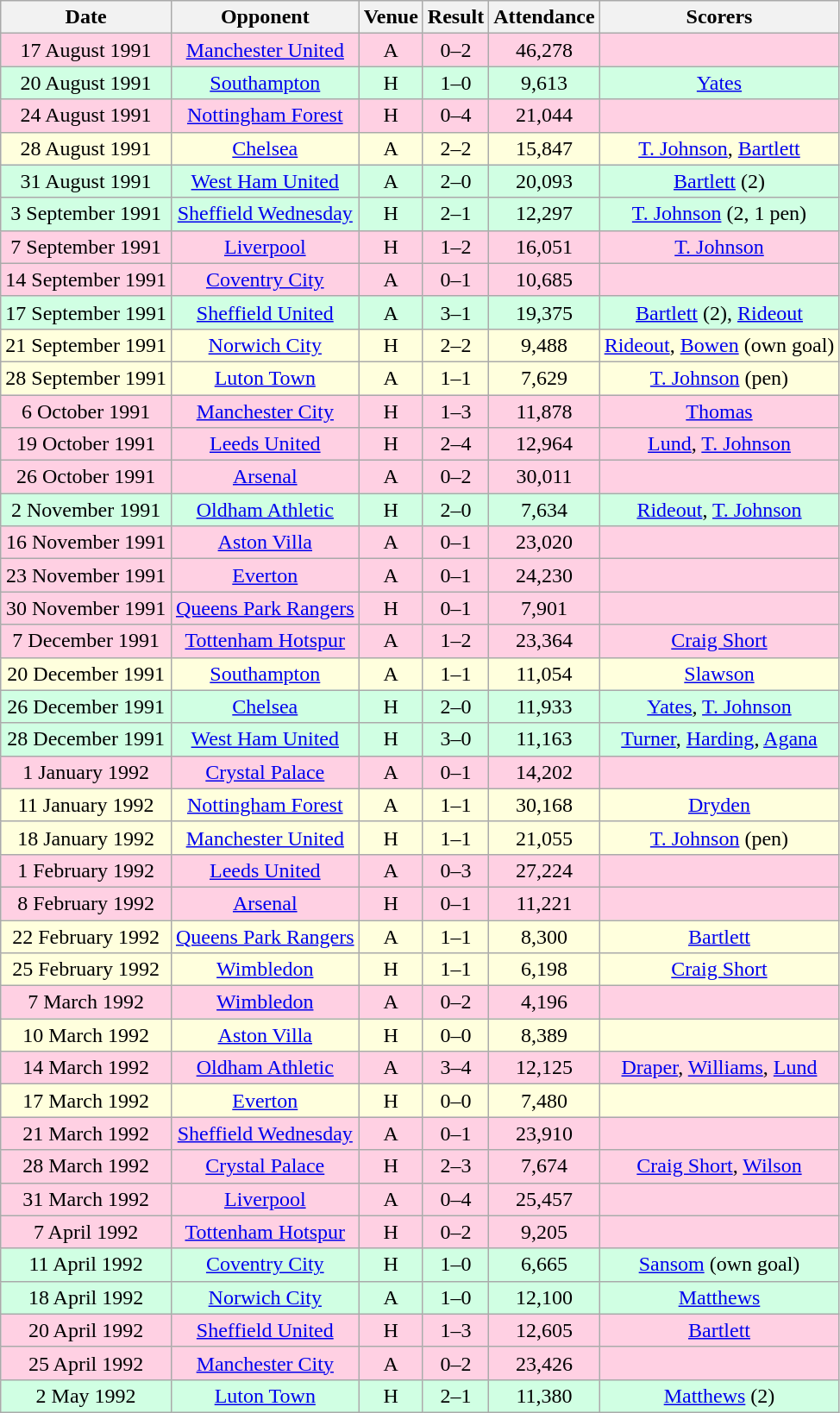<table class="wikitable sortable" style="font-size:100%; text-align:center">
<tr>
<th>Date</th>
<th>Opponent</th>
<th>Venue</th>
<th>Result</th>
<th>Attendance</th>
<th>Scorers</th>
</tr>
<tr style="background-color: #ffd0e3;">
<td>17 August 1991</td>
<td><a href='#'>Manchester United</a></td>
<td>A</td>
<td>0–2</td>
<td>46,278</td>
<td></td>
</tr>
<tr style="background-color: #d0ffe3;">
<td>20 August 1991</td>
<td><a href='#'>Southampton</a></td>
<td>H</td>
<td>1–0</td>
<td>9,613</td>
<td><a href='#'>Yates</a></td>
</tr>
<tr style="background-color: #ffd0e3;">
<td>24 August 1991</td>
<td><a href='#'>Nottingham Forest</a></td>
<td>H</td>
<td>0–4</td>
<td>21,044</td>
<td></td>
</tr>
<tr style="background-color: #ffffdd;">
<td>28 August 1991</td>
<td><a href='#'>Chelsea</a></td>
<td>A</td>
<td>2–2</td>
<td>15,847</td>
<td><a href='#'>T. Johnson</a>, <a href='#'>Bartlett</a></td>
</tr>
<tr style="background-color: #d0ffe3;">
<td>31 August 1991</td>
<td><a href='#'>West Ham United</a></td>
<td>A</td>
<td>2–0</td>
<td>20,093</td>
<td><a href='#'>Bartlett</a> (2)</td>
</tr>
<tr style="background-color: #d0ffe3;">
<td>3 September 1991</td>
<td><a href='#'>Sheffield Wednesday</a></td>
<td>H</td>
<td>2–1</td>
<td>12,297</td>
<td><a href='#'>T. Johnson</a> (2, 1 pen)</td>
</tr>
<tr style="background-color: #ffd0e3;">
<td>7 September 1991</td>
<td><a href='#'>Liverpool</a></td>
<td>H</td>
<td>1–2</td>
<td>16,051</td>
<td><a href='#'>T. Johnson</a></td>
</tr>
<tr style="background-color: #ffd0e3;">
<td>14 September 1991</td>
<td><a href='#'>Coventry City</a></td>
<td>A</td>
<td>0–1</td>
<td>10,685</td>
<td></td>
</tr>
<tr style="background-color: #d0ffe3;">
<td>17 September 1991</td>
<td><a href='#'>Sheffield United</a></td>
<td>A</td>
<td>3–1</td>
<td>19,375</td>
<td><a href='#'>Bartlett</a> (2), <a href='#'>Rideout</a></td>
</tr>
<tr style="background-color: #ffffdd;">
<td>21 September 1991</td>
<td><a href='#'>Norwich City</a></td>
<td>H</td>
<td>2–2</td>
<td>9,488</td>
<td><a href='#'>Rideout</a>, <a href='#'>Bowen</a> (own goal)</td>
</tr>
<tr style="background-color: #ffffdd;">
<td>28 September 1991</td>
<td><a href='#'>Luton Town</a></td>
<td>A</td>
<td>1–1</td>
<td>7,629</td>
<td><a href='#'>T. Johnson</a> (pen)</td>
</tr>
<tr style="background-color: #ffd0e3;">
<td>6 October 1991</td>
<td><a href='#'>Manchester City</a></td>
<td>H</td>
<td>1–3</td>
<td>11,878</td>
<td><a href='#'>Thomas</a></td>
</tr>
<tr style="background-color: #ffd0e3;">
<td>19 October 1991</td>
<td><a href='#'>Leeds United</a></td>
<td>H</td>
<td>2–4</td>
<td>12,964</td>
<td><a href='#'>Lund</a>, <a href='#'>T. Johnson</a></td>
</tr>
<tr style="background-color: #ffd0e3;">
<td>26 October 1991</td>
<td><a href='#'>Arsenal</a></td>
<td>A</td>
<td>0–2</td>
<td>30,011</td>
<td></td>
</tr>
<tr style="background-color: #d0ffe3;">
<td>2 November 1991</td>
<td><a href='#'>Oldham Athletic</a></td>
<td>H</td>
<td>2–0</td>
<td>7,634</td>
<td><a href='#'>Rideout</a>, <a href='#'>T. Johnson</a></td>
</tr>
<tr style="background-color: #ffd0e3;">
<td>16 November 1991</td>
<td><a href='#'>Aston Villa</a></td>
<td>A</td>
<td>0–1</td>
<td>23,020</td>
<td></td>
</tr>
<tr style="background-color: #ffd0e3;">
<td>23 November 1991</td>
<td><a href='#'>Everton</a></td>
<td>A</td>
<td>0–1</td>
<td>24,230</td>
<td></td>
</tr>
<tr style="background-color: #ffd0e3;">
<td>30 November 1991</td>
<td><a href='#'>Queens Park Rangers</a></td>
<td>H</td>
<td>0–1</td>
<td>7,901</td>
<td></td>
</tr>
<tr style="background-color: #ffd0e3;">
<td>7 December 1991</td>
<td><a href='#'>Tottenham Hotspur</a></td>
<td>A</td>
<td>1–2</td>
<td>23,364</td>
<td><a href='#'>Craig Short</a></td>
</tr>
<tr style="background-color: #ffffdd;">
<td>20 December 1991</td>
<td><a href='#'>Southampton</a></td>
<td>A</td>
<td>1–1</td>
<td>11,054</td>
<td><a href='#'>Slawson</a></td>
</tr>
<tr style="background-color: #d0ffe3;">
<td>26 December 1991</td>
<td><a href='#'>Chelsea</a></td>
<td>H</td>
<td>2–0</td>
<td>11,933</td>
<td><a href='#'>Yates</a>, <a href='#'>T. Johnson</a></td>
</tr>
<tr style="background-color: #d0ffe3;">
<td>28 December 1991</td>
<td><a href='#'>West Ham United</a></td>
<td>H</td>
<td>3–0</td>
<td>11,163</td>
<td><a href='#'>Turner</a>, <a href='#'>Harding</a>, <a href='#'>Agana</a></td>
</tr>
<tr style="background-color: #ffd0e3;">
<td>1 January 1992</td>
<td><a href='#'>Crystal Palace</a></td>
<td>A</td>
<td>0–1</td>
<td>14,202</td>
<td></td>
</tr>
<tr style="background-color: #ffffdd;">
<td>11 January 1992</td>
<td><a href='#'>Nottingham Forest</a></td>
<td>A</td>
<td>1–1</td>
<td>30,168</td>
<td><a href='#'>Dryden</a></td>
</tr>
<tr style="background-color: #ffffdd;">
<td>18 January 1992</td>
<td><a href='#'>Manchester United</a></td>
<td>H</td>
<td>1–1</td>
<td>21,055</td>
<td><a href='#'>T. Johnson</a> (pen)</td>
</tr>
<tr style="background-color: #ffd0e3;">
<td>1 February 1992</td>
<td><a href='#'>Leeds United</a></td>
<td>A</td>
<td>0–3</td>
<td>27,224</td>
<td></td>
</tr>
<tr style="background-color: #ffd0e3;">
<td>8 February 1992</td>
<td><a href='#'>Arsenal</a></td>
<td>H</td>
<td>0–1</td>
<td>11,221</td>
<td></td>
</tr>
<tr style="background-color: #ffffdd;">
<td>22 February 1992</td>
<td><a href='#'>Queens Park Rangers</a></td>
<td>A</td>
<td>1–1</td>
<td>8,300</td>
<td><a href='#'>Bartlett</a></td>
</tr>
<tr style="background-color: #ffffdd;">
<td>25 February 1992</td>
<td><a href='#'>Wimbledon</a></td>
<td>H</td>
<td>1–1</td>
<td>6,198</td>
<td><a href='#'>Craig Short</a></td>
</tr>
<tr style="background-color: #ffd0e3;">
<td>7 March 1992</td>
<td><a href='#'>Wimbledon</a></td>
<td>A</td>
<td>0–2</td>
<td>4,196</td>
<td></td>
</tr>
<tr style="background-color: #ffffdd;">
<td>10 March 1992</td>
<td><a href='#'>Aston Villa</a></td>
<td>H</td>
<td>0–0</td>
<td>8,389</td>
<td></td>
</tr>
<tr style="background-color: #ffd0e3;">
<td>14 March 1992</td>
<td><a href='#'>Oldham Athletic</a></td>
<td>A</td>
<td>3–4</td>
<td>12,125</td>
<td><a href='#'>Draper</a>, <a href='#'>Williams</a>, <a href='#'>Lund</a></td>
</tr>
<tr style="background-color: #ffffdd;">
<td>17 March 1992</td>
<td><a href='#'>Everton</a></td>
<td>H</td>
<td>0–0</td>
<td>7,480</td>
<td></td>
</tr>
<tr style="background-color: #ffd0e3;">
<td>21 March 1992</td>
<td><a href='#'>Sheffield Wednesday</a></td>
<td>A</td>
<td>0–1</td>
<td>23,910</td>
<td></td>
</tr>
<tr style="background-color: #ffd0e3;">
<td>28 March 1992</td>
<td><a href='#'>Crystal Palace</a></td>
<td>H</td>
<td>2–3</td>
<td>7,674</td>
<td><a href='#'>Craig Short</a>, <a href='#'>Wilson</a></td>
</tr>
<tr style="background-color: #ffd0e3;">
<td>31 March 1992</td>
<td><a href='#'>Liverpool</a></td>
<td>A</td>
<td>0–4</td>
<td>25,457</td>
<td></td>
</tr>
<tr style="background-color: #ffd0e3;">
<td>7 April 1992</td>
<td><a href='#'>Tottenham Hotspur</a></td>
<td>H</td>
<td>0–2</td>
<td>9,205</td>
<td></td>
</tr>
<tr style="background-color: #d0ffe3;">
<td>11 April 1992</td>
<td><a href='#'>Coventry City</a></td>
<td>H</td>
<td>1–0</td>
<td>6,665</td>
<td><a href='#'>Sansom</a> (own goal)</td>
</tr>
<tr style="background-color: #d0ffe3;">
<td>18 April 1992</td>
<td><a href='#'>Norwich City</a></td>
<td>A</td>
<td>1–0</td>
<td>12,100</td>
<td><a href='#'>Matthews</a></td>
</tr>
<tr style="background-color: #ffd0e3;">
<td>20 April 1992</td>
<td><a href='#'>Sheffield United</a></td>
<td>H</td>
<td>1–3</td>
<td>12,605</td>
<td><a href='#'>Bartlett</a></td>
</tr>
<tr style="background-color: #ffd0e3;">
<td>25 April 1992</td>
<td><a href='#'>Manchester City</a></td>
<td>A</td>
<td>0–2</td>
<td>23,426</td>
<td></td>
</tr>
<tr style="background-color: #d0ffe3;">
<td>2 May 1992</td>
<td><a href='#'>Luton Town</a></td>
<td>H</td>
<td>2–1</td>
<td>11,380</td>
<td><a href='#'>Matthews</a> (2)</td>
</tr>
</table>
